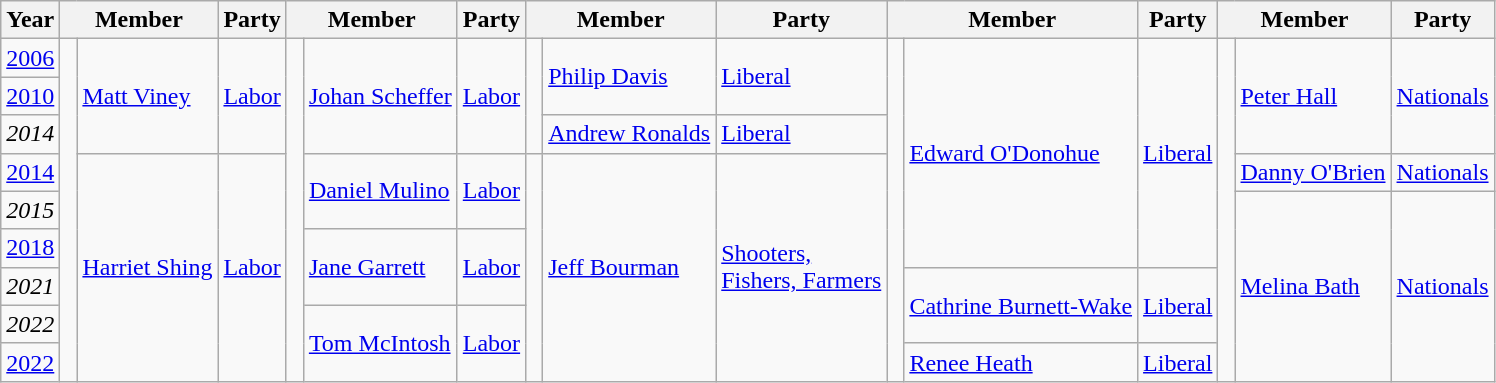<table class=wikitable>
<tr>
<th>Year</th>
<th colspan=2>Member</th>
<th>Party</th>
<th colspan=2>Member</th>
<th>Party</th>
<th colspan=2>Member</th>
<th>Party</th>
<th colspan=2>Member</th>
<th>Party</th>
<th colspan=2>Member</th>
<th>Party</th>
</tr>
<tr>
<td><a href='#'>2006</a></td>
<td rowspan=9 > </td>
<td rowspan=3><a href='#'>Matt Viney</a></td>
<td rowspan=3><a href='#'>Labor</a></td>
<td rowspan=9 > </td>
<td rowspan=3><a href='#'>Johan Scheffer</a></td>
<td rowspan=3><a href='#'>Labor</a></td>
<td rowspan=3 > </td>
<td rowspan=2><a href='#'>Philip Davis</a></td>
<td rowspan=2><a href='#'>Liberal</a></td>
<td rowspan=9 > </td>
<td rowspan=6><a href='#'>Edward O'Donohue</a></td>
<td rowspan=6><a href='#'>Liberal</a></td>
<td rowspan=9 > </td>
<td rowspan=3><a href='#'>Peter Hall</a></td>
<td rowspan=3><a href='#'>Nationals</a></td>
</tr>
<tr>
<td><a href='#'>2010</a></td>
</tr>
<tr>
<td><em>2014</em></td>
<td><a href='#'>Andrew Ronalds</a></td>
<td><a href='#'>Liberal</a></td>
</tr>
<tr>
<td><a href='#'>2014</a></td>
<td rowspan=6><a href='#'>Harriet Shing</a></td>
<td rowspan=6><a href='#'>Labor</a></td>
<td rowspan=2><a href='#'>Daniel Mulino</a></td>
<td rowspan=2><a href='#'>Labor</a></td>
<td rowspan=6 > </td>
<td rowspan=6><a href='#'>Jeff Bourman</a></td>
<td rowspan=6><a href='#'>Shooters,<br>Fishers, Farmers</a></td>
<td><a href='#'>Danny O'Brien</a></td>
<td><a href='#'>Nationals</a></td>
</tr>
<tr>
<td><em>2015</em></td>
<td rowspan=5><a href='#'>Melina Bath</a></td>
<td rowspan=5><a href='#'>Nationals</a></td>
</tr>
<tr>
<td><a href='#'>2018</a></td>
<td rowspan=2><a href='#'>Jane Garrett</a></td>
<td rowspan=2><a href='#'>Labor</a></td>
</tr>
<tr>
<td><em>2021</em></td>
<td rowspan=2><a href='#'>Cathrine Burnett-Wake</a></td>
<td rowspan=2><a href='#'>Liberal</a></td>
</tr>
<tr>
<td><em>2022</em></td>
<td rowspan=2><a href='#'>Tom McIntosh</a></td>
<td rowspan=2><a href='#'>Labor</a></td>
</tr>
<tr>
<td><a href='#'>2022</a></td>
<td><a href='#'>Renee Heath</a></td>
<td><a href='#'>Liberal</a></td>
</tr>
</table>
